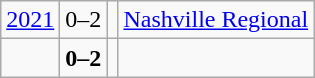<table class="wikitable">
<tr>
<td><a href='#'>2021</a></td>
<td>0–2</td>
<td></td>
<td><a href='#'>Nashville Regional</a></td>
</tr>
<tr>
<td></td>
<td><strong>0–2</strong></td>
<td><strong></strong></td>
<td></td>
</tr>
</table>
